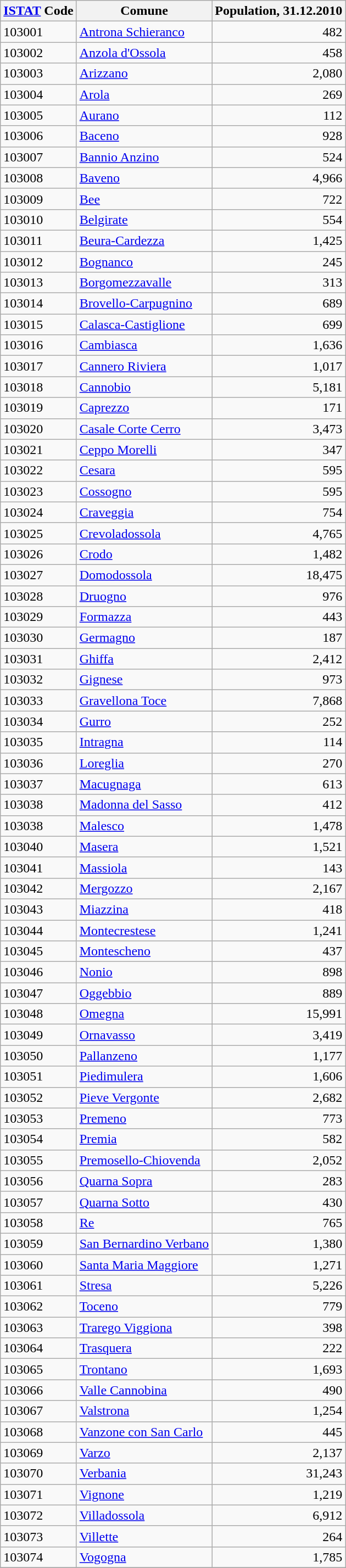<table class="wikitable sortable">
<tr>
<th><a href='#'>ISTAT</a> Code</th>
<th>Comune</th>
<th>Population, 31.12.2010</th>
</tr>
<tr>
<td>103001</td>
<td><a href='#'>Antrona Schieranco</a></td>
<td align="right">482</td>
</tr>
<tr>
<td>103002</td>
<td><a href='#'>Anzola d'Ossola</a></td>
<td align="right">458</td>
</tr>
<tr>
<td>103003</td>
<td><a href='#'>Arizzano</a></td>
<td align="right">2,080</td>
</tr>
<tr>
<td>103004</td>
<td><a href='#'>Arola</a></td>
<td align="right">269</td>
</tr>
<tr>
<td>103005</td>
<td><a href='#'>Aurano</a></td>
<td align="right">112</td>
</tr>
<tr>
<td>103006</td>
<td><a href='#'>Baceno</a></td>
<td align="right">928</td>
</tr>
<tr>
<td>103007</td>
<td><a href='#'>Bannio Anzino</a></td>
<td align="right">524</td>
</tr>
<tr>
<td>103008</td>
<td><a href='#'>Baveno</a></td>
<td align="right">4,966</td>
</tr>
<tr>
<td>103009</td>
<td><a href='#'>Bee</a></td>
<td align="right">722</td>
</tr>
<tr>
<td>103010</td>
<td><a href='#'>Belgirate</a></td>
<td align="right">554</td>
</tr>
<tr>
<td>103011</td>
<td><a href='#'>Beura-Cardezza</a></td>
<td align="right">1,425</td>
</tr>
<tr>
<td>103012</td>
<td><a href='#'>Bognanco</a></td>
<td align="right">245</td>
</tr>
<tr>
<td>103013</td>
<td><a href='#'>Borgomezzavalle</a></td>
<td align="right">313</td>
</tr>
<tr>
<td>103014</td>
<td><a href='#'>Brovello-Carpugnino</a></td>
<td align="right">689</td>
</tr>
<tr>
<td>103015</td>
<td><a href='#'>Calasca-Castiglione</a></td>
<td align="right">699</td>
</tr>
<tr>
<td>103016</td>
<td><a href='#'>Cambiasca</a></td>
<td align="right">1,636</td>
</tr>
<tr>
<td>103017</td>
<td><a href='#'>Cannero Riviera</a></td>
<td align="right">1,017</td>
</tr>
<tr>
<td>103018</td>
<td><a href='#'>Cannobio</a></td>
<td align="right">5,181</td>
</tr>
<tr>
<td>103019</td>
<td><a href='#'>Caprezzo</a></td>
<td align="right">171</td>
</tr>
<tr>
<td>103020</td>
<td><a href='#'>Casale Corte Cerro</a></td>
<td align="right">3,473</td>
</tr>
<tr>
<td>103021</td>
<td><a href='#'>Ceppo Morelli</a></td>
<td align="right">347</td>
</tr>
<tr>
<td>103022</td>
<td><a href='#'>Cesara</a></td>
<td align="right">595</td>
</tr>
<tr>
<td>103023</td>
<td><a href='#'>Cossogno</a></td>
<td align="right">595</td>
</tr>
<tr>
<td>103024</td>
<td><a href='#'>Craveggia</a></td>
<td align="right">754</td>
</tr>
<tr>
<td>103025</td>
<td><a href='#'>Crevoladossola</a></td>
<td align="right">4,765</td>
</tr>
<tr>
<td>103026</td>
<td><a href='#'>Crodo</a></td>
<td align="right">1,482</td>
</tr>
<tr>
<td>103027</td>
<td><a href='#'>Domodossola</a></td>
<td align="right">18,475</td>
</tr>
<tr>
<td>103028</td>
<td><a href='#'>Druogno</a></td>
<td align="right">976</td>
</tr>
<tr>
<td>103029</td>
<td><a href='#'>Formazza</a></td>
<td align="right">443</td>
</tr>
<tr>
<td>103030</td>
<td><a href='#'>Germagno</a></td>
<td align="right">187</td>
</tr>
<tr>
<td>103031</td>
<td><a href='#'>Ghiffa</a></td>
<td align="right">2,412</td>
</tr>
<tr>
<td>103032</td>
<td><a href='#'>Gignese</a></td>
<td align="right">973</td>
</tr>
<tr>
<td>103033</td>
<td><a href='#'>Gravellona Toce</a></td>
<td align="right">7,868</td>
</tr>
<tr>
<td>103034</td>
<td><a href='#'>Gurro</a></td>
<td align="right">252</td>
</tr>
<tr>
<td>103035</td>
<td><a href='#'>Intragna</a></td>
<td align="right">114</td>
</tr>
<tr>
<td>103036</td>
<td><a href='#'>Loreglia</a></td>
<td align="right">270</td>
</tr>
<tr>
<td>103037</td>
<td><a href='#'>Macugnaga</a></td>
<td align="right">613</td>
</tr>
<tr>
<td>103038</td>
<td><a href='#'>Madonna del Sasso</a></td>
<td align="right">412</td>
</tr>
<tr>
<td>103038</td>
<td><a href='#'>Malesco</a></td>
<td align="right">1,478</td>
</tr>
<tr>
<td>103040</td>
<td><a href='#'>Masera</a></td>
<td align="right">1,521</td>
</tr>
<tr>
<td>103041</td>
<td><a href='#'>Massiola</a></td>
<td align="right">143</td>
</tr>
<tr>
<td>103042</td>
<td><a href='#'>Mergozzo</a></td>
<td align="right">2,167</td>
</tr>
<tr>
<td>103043</td>
<td><a href='#'>Miazzina</a></td>
<td align="right">418</td>
</tr>
<tr>
<td>103044</td>
<td><a href='#'>Montecrestese</a></td>
<td align="right">1,241</td>
</tr>
<tr>
<td>103045</td>
<td><a href='#'>Montescheno</a></td>
<td align="right">437</td>
</tr>
<tr>
<td>103046</td>
<td><a href='#'>Nonio</a></td>
<td align="right">898</td>
</tr>
<tr>
<td>103047</td>
<td><a href='#'>Oggebbio</a></td>
<td align="right">889</td>
</tr>
<tr>
<td>103048</td>
<td><a href='#'>Omegna</a></td>
<td align="right">15,991</td>
</tr>
<tr>
<td>103049</td>
<td><a href='#'>Ornavasso</a></td>
<td align="right">3,419</td>
</tr>
<tr>
<td>103050</td>
<td><a href='#'>Pallanzeno</a></td>
<td align="right">1,177</td>
</tr>
<tr>
<td>103051</td>
<td><a href='#'>Piedimulera</a></td>
<td align="right">1,606</td>
</tr>
<tr>
<td>103052</td>
<td><a href='#'>Pieve Vergonte</a></td>
<td align="right">2,682</td>
</tr>
<tr>
<td>103053</td>
<td><a href='#'>Premeno</a></td>
<td align="right">773</td>
</tr>
<tr>
<td>103054</td>
<td><a href='#'>Premia</a></td>
<td align="right">582</td>
</tr>
<tr>
<td>103055</td>
<td><a href='#'>Premosello-Chiovenda</a></td>
<td align="right">2,052</td>
</tr>
<tr>
<td>103056</td>
<td><a href='#'>Quarna Sopra</a></td>
<td align="right">283</td>
</tr>
<tr>
<td>103057</td>
<td><a href='#'>Quarna Sotto</a></td>
<td align="right">430</td>
</tr>
<tr>
<td>103058</td>
<td><a href='#'>Re</a></td>
<td align="right">765</td>
</tr>
<tr>
<td>103059</td>
<td><a href='#'>San Bernardino Verbano</a></td>
<td align="right">1,380</td>
</tr>
<tr>
<td>103060</td>
<td><a href='#'>Santa Maria Maggiore</a></td>
<td align="right">1,271</td>
</tr>
<tr>
<td>103061</td>
<td><a href='#'>Stresa</a></td>
<td align="right">5,226</td>
</tr>
<tr>
<td>103062</td>
<td><a href='#'>Toceno</a></td>
<td align="right">779</td>
</tr>
<tr>
<td>103063</td>
<td><a href='#'>Trarego Viggiona</a></td>
<td align="right">398</td>
</tr>
<tr>
<td>103064</td>
<td><a href='#'>Trasquera</a></td>
<td align="right">222</td>
</tr>
<tr>
<td>103065</td>
<td><a href='#'>Trontano</a></td>
<td align="right">1,693</td>
</tr>
<tr>
<td>103066</td>
<td><a href='#'>Valle Cannobina</a></td>
<td align="right">490</td>
</tr>
<tr>
<td>103067</td>
<td><a href='#'>Valstrona</a></td>
<td align="right">1,254</td>
</tr>
<tr>
<td>103068</td>
<td><a href='#'>Vanzone con San Carlo</a></td>
<td align="right">445</td>
</tr>
<tr>
<td>103069</td>
<td><a href='#'>Varzo</a></td>
<td align="right">2,137</td>
</tr>
<tr>
<td>103070</td>
<td><a href='#'>Verbania</a></td>
<td align="right">31,243</td>
</tr>
<tr>
<td>103071</td>
<td><a href='#'>Vignone</a></td>
<td align="right">1,219</td>
</tr>
<tr>
<td>103072</td>
<td><a href='#'>Villadossola</a></td>
<td align="right">6,912</td>
</tr>
<tr>
<td>103073</td>
<td><a href='#'>Villette</a></td>
<td align="right">264</td>
</tr>
<tr>
<td>103074</td>
<td><a href='#'>Vogogna</a></td>
<td align="right">1,785</td>
</tr>
<tr>
</tr>
</table>
